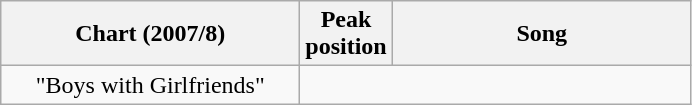<table class="wikitable plainrowheaders sortable" style="text-align:center;" border="1">
<tr>
<th scope="col" style="width:12em;">Chart (2007/8)</th>
<th scope="col">Peak<br>position</th>
<th scope="col" style="width:12em;">Song</th>
</tr>
<tr>
<td>"Boys with Girlfriends"</td>
</tr>
</table>
